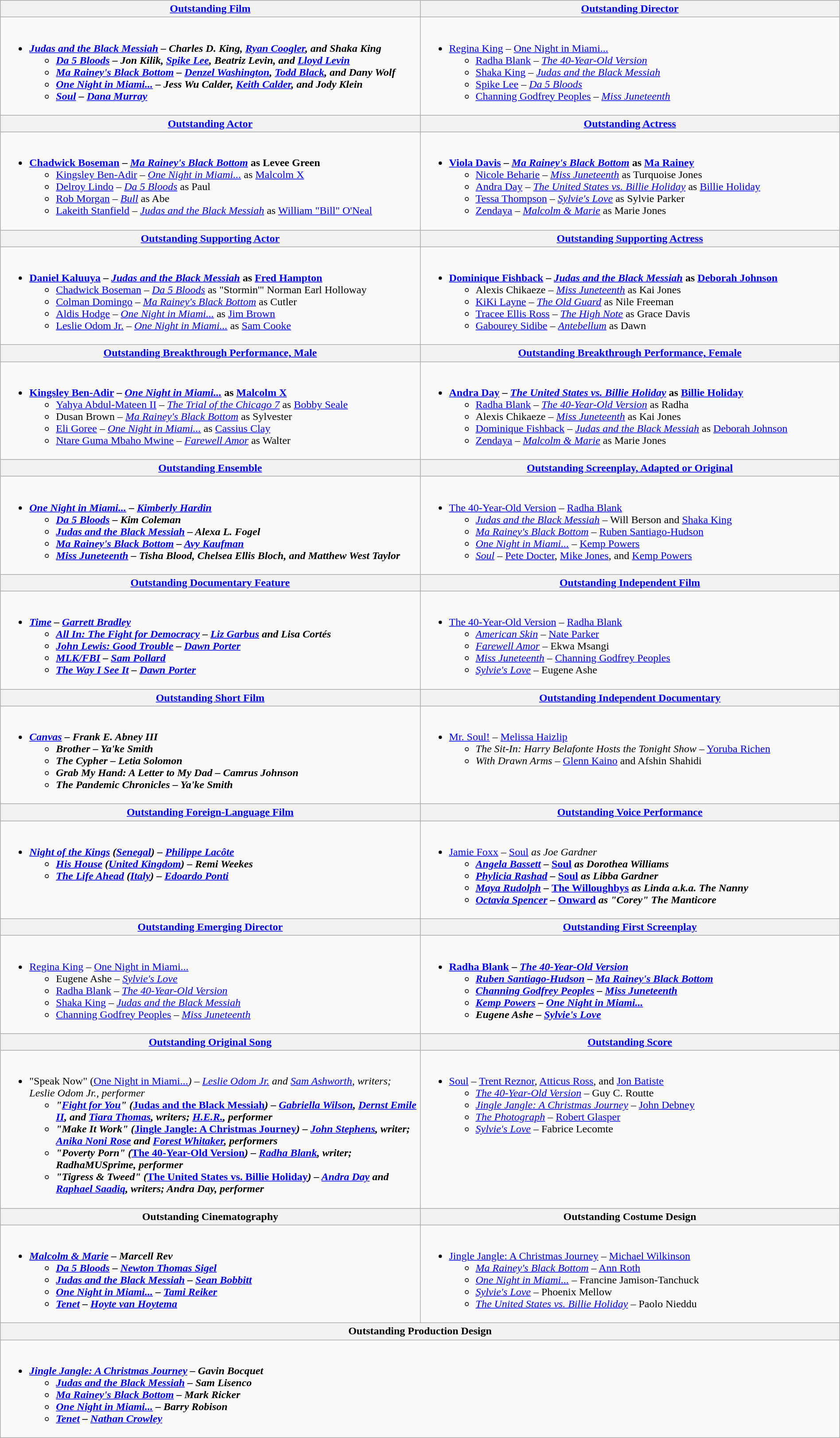<table class=wikitable width="100%">
<tr>
<th width="50%"><a href='#'>Outstanding Film</a></th>
<th width="50%"><a href='#'>Outstanding Director</a></th>
</tr>
<tr>
<td valign="top"><br><ul><li><strong><em><a href='#'>Judas and the Black Messiah</a><em> – Charles D. King, <a href='#'>Ryan Coogler</a>, and Shaka King<strong><ul><li></em><a href='#'>Da 5 Bloods</a><em> – Jon Kilik, <a href='#'>Spike Lee</a>, Beatriz Levin, and <a href='#'>Lloyd Levin</a></li><li></em><a href='#'>Ma Rainey's Black Bottom</a><em> – <a href='#'>Denzel Washington</a>, <a href='#'>Todd Black</a>, and Dany Wolf</li><li></em><a href='#'>One Night in Miami...</a><em> – Jess Wu Calder, <a href='#'>Keith Calder</a>, and Jody Klein</li><li></em><a href='#'>Soul</a><em> – <a href='#'>Dana Murray</a></li></ul></li></ul></td>
<td valign="top"><br><ul><li></strong><a href='#'>Regina King</a> – </em><a href='#'>One Night in Miami...</a></em></strong><ul><li><a href='#'>Radha Blank</a> – <em><a href='#'>The 40-Year-Old Version</a></em></li><li><a href='#'>Shaka King</a> – <em><a href='#'>Judas and the Black Messiah</a></em></li><li><a href='#'>Spike Lee</a> – <em><a href='#'>Da 5 Bloods</a></em></li><li><a href='#'>Channing Godfrey Peoples</a> – <em><a href='#'>Miss Juneteenth</a></em></li></ul></li></ul></td>
</tr>
<tr>
<th width="50%"><a href='#'>Outstanding Actor</a></th>
<th width="50%"><a href='#'>Outstanding Actress</a></th>
</tr>
<tr>
<td valign="top"><br><ul><li><strong><a href='#'>Chadwick Boseman</a> – <em><a href='#'>Ma Rainey's Black Bottom</a></em> as Levee Green</strong><ul><li><a href='#'>Kingsley Ben-Adir</a> – <em><a href='#'>One Night in Miami...</a></em> as <a href='#'>Malcolm X</a></li><li><a href='#'>Delroy Lindo</a> – <em><a href='#'>Da 5 Bloods</a></em> as Paul</li><li><a href='#'>Rob Morgan</a> – <em><a href='#'>Bull</a></em> as Abe</li><li><a href='#'>Lakeith Stanfield</a> – <em><a href='#'>Judas and the Black Messiah</a></em> as <a href='#'>William "Bill" O'Neal</a></li></ul></li></ul></td>
<td valign="top"><br><ul><li><strong><a href='#'>Viola Davis</a> – <em><a href='#'>Ma Rainey's Black Bottom</a></em> as <a href='#'>Ma Rainey</a></strong><ul><li><a href='#'>Nicole Beharie</a> – <em><a href='#'>Miss Juneteenth</a></em> as Turquoise Jones</li><li><a href='#'>Andra Day</a> – <em><a href='#'>The United States vs. Billie Holiday</a></em> as <a href='#'>Billie Holiday</a></li><li><a href='#'>Tessa Thompson</a> – <em><a href='#'>Sylvie's Love</a></em> as Sylvie Parker</li><li><a href='#'>Zendaya</a> – <em><a href='#'>Malcolm & Marie</a></em> as Marie Jones</li></ul></li></ul></td>
</tr>
<tr>
<th width="50%"><a href='#'>Outstanding Supporting Actor</a></th>
<th width="50%"><a href='#'>Outstanding Supporting Actress</a></th>
</tr>
<tr>
<td valign="top"><br><ul><li><strong><a href='#'>Daniel Kaluuya</a> – <em><a href='#'>Judas and the Black Messiah</a></em> as <a href='#'>Fred Hampton</a></strong><ul><li><a href='#'>Chadwick Boseman</a> – <em><a href='#'>Da 5 Bloods</a></em> as "Stormin'" Norman Earl Holloway</li><li><a href='#'>Colman Domingo</a> – <em><a href='#'>Ma Rainey's Black Bottom</a></em> as Cutler</li><li><a href='#'>Aldis Hodge</a> – <em><a href='#'>One Night in Miami...</a></em> as <a href='#'>Jim Brown</a></li><li><a href='#'>Leslie Odom Jr.</a> – <em><a href='#'>One Night in Miami...</a></em> as <a href='#'>Sam Cooke</a></li></ul></li></ul></td>
<td valign="top"><br><ul><li><strong><a href='#'>Dominique Fishback</a> – <em><a href='#'>Judas and the Black Messiah</a></em> as <a href='#'>Deborah Johnson</a></strong><ul><li>Alexis Chikaeze – <em><a href='#'>Miss Juneteenth</a></em> as Kai Jones</li><li><a href='#'>KiKi Layne</a> – <em><a href='#'>The Old Guard</a></em> as Nile Freeman</li><li><a href='#'>Tracee Ellis Ross</a> – <em><a href='#'>The High Note</a></em> as Grace Davis</li><li><a href='#'>Gabourey Sidibe</a> – <em><a href='#'>Antebellum</a></em> as Dawn</li></ul></li></ul></td>
</tr>
<tr>
<th width="50%"><a href='#'>Outstanding Breakthrough Performance, Male</a></th>
<th width="50%"><a href='#'>Outstanding Breakthrough Performance, Female</a></th>
</tr>
<tr>
<td valign="top"><br><ul><li><strong><a href='#'>Kingsley Ben-Adir</a> – <em><a href='#'>One Night in Miami...</a></em> as <a href='#'>Malcolm X</a></strong><ul><li><a href='#'>Yahya Abdul-Mateen II</a> – <em><a href='#'>The Trial of the Chicago 7</a></em> as <a href='#'>Bobby Seale</a></li><li>Dusan Brown – <em><a href='#'>Ma Rainey's Black Bottom</a></em> as Sylvester</li><li><a href='#'>Eli Goree</a> – <em><a href='#'>One Night in Miami...</a></em> as <a href='#'>Cassius Clay</a></li><li><a href='#'>Ntare Guma Mbaho Mwine</a> – <em><a href='#'>Farewell Amor</a></em> as Walter</li></ul></li></ul></td>
<td valign="top"><br><ul><li><strong><a href='#'>Andra Day</a> – <em><a href='#'>The United States vs. Billie Holiday</a></em> as <a href='#'>Billie Holiday</a></strong><ul><li><a href='#'>Radha Blank</a> – <em><a href='#'>The 40-Year-Old Version</a></em> as Radha</li><li>Alexis Chikaeze – <em><a href='#'>Miss Juneteenth</a></em> as Kai Jones</li><li><a href='#'>Dominique Fishback</a> – <em><a href='#'>Judas and the Black Messiah</a></em> as <a href='#'>Deborah Johnson</a></li><li><a href='#'>Zendaya</a> – <em><a href='#'>Malcolm & Marie</a></em> as Marie Jones</li></ul></li></ul></td>
</tr>
<tr>
<th width="50%"><a href='#'>Outstanding Ensemble</a></th>
<th width="50%"><a href='#'>Outstanding Screenplay, Adapted or Original</a></th>
</tr>
<tr>
<td valign="top"><br><ul><li><strong><em><a href='#'>One Night in Miami...</a><em> – <a href='#'>Kimberly Hardin</a><strong><ul><li></em><a href='#'>Da 5 Bloods</a><em> – Kim Coleman</li><li></em><a href='#'>Judas and the Black Messiah</a><em> – Alexa L. Fogel</li><li></em><a href='#'>Ma Rainey's Black Bottom</a><em> – <a href='#'>Avy Kaufman</a></li><li></em><a href='#'>Miss Juneteenth</a><em> – Tisha Blood, Chelsea Ellis Bloch, and Matthew West Taylor</li></ul></li></ul></td>
<td valign="top"><br><ul><li></em></strong><a href='#'>The 40-Year-Old Version</a></em> – <a href='#'>Radha Blank</a></strong><ul><li><em><a href='#'>Judas and the Black Messiah</a></em> – Will Berson and <a href='#'>Shaka King</a></li><li><em><a href='#'>Ma Rainey's Black Bottom</a></em> – <a href='#'>Ruben Santiago-Hudson</a></li><li><em><a href='#'>One Night in Miami...</a></em> – <a href='#'>Kemp Powers</a></li><li><em><a href='#'>Soul</a></em> – <a href='#'>Pete Docter</a>, <a href='#'>Mike Jones</a>, and <a href='#'>Kemp Powers</a></li></ul></li></ul></td>
</tr>
<tr>
<th width="50%"><a href='#'>Outstanding Documentary Feature</a></th>
<th width="50%"><a href='#'>Outstanding Independent Film</a></th>
</tr>
<tr>
<td valign="top"><br><ul><li><strong><em><a href='#'>Time</a><em> – <a href='#'>Garrett Bradley</a><strong><ul><li></em><a href='#'>All In: The Fight for Democracy</a><em> – <a href='#'>Liz Garbus</a> and Lisa Cortés</li><li></em><a href='#'>John Lewis: Good Trouble</a><em> – <a href='#'>Dawn Porter</a></li><li></em><a href='#'>MLK/FBI</a><em> – <a href='#'>Sam Pollard</a></li><li></em><a href='#'>The Way I See It</a><em> – <a href='#'>Dawn Porter</a></li></ul></li></ul></td>
<td valign="top"><br><ul><li></em></strong><a href='#'>The 40-Year-Old Version</a></em> – <a href='#'>Radha Blank</a></strong><ul><li><em><a href='#'>American Skin</a></em> – <a href='#'>Nate Parker</a></li><li><em><a href='#'>Farewell Amor</a></em> – Ekwa Msangi</li><li><em><a href='#'>Miss Juneteenth</a></em> – <a href='#'>Channing Godfrey Peoples</a></li><li><em><a href='#'>Sylvie's Love</a></em> – Eugene Ashe</li></ul></li></ul></td>
</tr>
<tr>
<th width="50%"><a href='#'>Outstanding Short Film</a></th>
<th width="50%"><a href='#'>Outstanding Independent Documentary</a></th>
</tr>
<tr>
<td valign="top"><br><ul><li><strong><em><a href='#'>Canvas</a><em> – Frank E. Abney III<strong><ul><li></em>Brother<em> – Ya'ke Smith</li><li></em>The Cypher<em> – Letia Solomon</li><li></em>Grab My Hand: A Letter to My Dad<em> – Camrus Johnson</li><li></em>The Pandemic Chronicles<em> – Ya'ke Smith</li></ul></li></ul></td>
<td valign="top"><br><ul><li></em></strong><a href='#'>Mr. Soul!</a></em> – <a href='#'>Melissa Haizlip</a></strong><ul><li><em>The Sit-In: Harry Belafonte Hosts the Tonight Show</em> – <a href='#'>Yoruba Richen</a></li><li><em>With Drawn Arms</em> – <a href='#'>Glenn Kaino</a> and Afshin Shahidi</li></ul></li></ul></td>
</tr>
<tr>
<th width="50%"><a href='#'>Outstanding Foreign-Language Film</a></th>
<th width="50%"><a href='#'>Outstanding Voice Performance</a></th>
</tr>
<tr>
<td valign="top"><br><ul><li><strong><em><a href='#'>Night of the Kings</a><em> (<a href='#'>Senegal</a>) – <a href='#'>Philippe Lacôte</a><strong><ul><li></em><a href='#'>His House</a><em> (<a href='#'>United Kingdom</a>) – Remi Weekes</li><li></em><a href='#'>The Life Ahead</a><em> (<a href='#'>Italy</a>) – <a href='#'>Edoardo Ponti</a></li></ul></li></ul></td>
<td valign="top"><br><ul><li></strong><a href='#'>Jamie Foxx</a> – </em><a href='#'>Soul</a><em> as Joe Gardner<strong><ul><li><a href='#'>Angela Bassett</a> – </em><a href='#'>Soul</a><em> as Dorothea Williams</li><li><a href='#'>Phylicia Rashad</a> – </em><a href='#'>Soul</a><em> as Libba Gardner</li><li><a href='#'>Maya Rudolph</a> – </em><a href='#'>The Willoughbys</a><em> as Linda a.k.a. The Nanny</li><li><a href='#'>Octavia Spencer</a> – </em><a href='#'>Onward</a><em> as "Corey" The Manticore</li></ul></li></ul></td>
</tr>
<tr>
<th width="50%"><a href='#'>Outstanding Emerging Director</a></th>
<th width="50%"><a href='#'>Outstanding First Screenplay</a></th>
</tr>
<tr>
<td valign="top"><br><ul><li></strong><a href='#'>Regina King</a> – </em><a href='#'>One Night in Miami...</a></em></strong><ul><li>Eugene Ashe – <em><a href='#'>Sylvie's Love</a></em></li><li><a href='#'>Radha Blank</a> – <em><a href='#'>The 40-Year-Old Version</a></em></li><li><a href='#'>Shaka King</a> – <em><a href='#'>Judas and the Black Messiah</a></em></li><li><a href='#'>Channing Godfrey Peoples</a> – <em><a href='#'>Miss Juneteenth</a></em></li></ul></li></ul></td>
<td valign="top"><br><ul><li><strong><a href='#'>Radha Blank</a> – <em><a href='#'>The 40-Year-Old Version</a><strong><em><ul><li><a href='#'>Ruben Santiago-Hudson</a> – </em><a href='#'>Ma Rainey's Black Bottom</a><em></li><li><a href='#'>Channing Godfrey Peoples</a> – </em><a href='#'>Miss Juneteenth</a><em></li><li><a href='#'>Kemp Powers</a> – </em><a href='#'>One Night in Miami...</a><em></li><li>Eugene Ashe – </em><a href='#'>Sylvie's Love</a><em></li></ul></li></ul></td>
</tr>
<tr>
<th width="50%"><a href='#'>Outstanding Original Song</a></th>
<th width="50%"><a href='#'>Outstanding Score</a></th>
</tr>
<tr>
<td valign="top"><br><ul><li></strong>"Speak Now" (</em><a href='#'>One Night in Miami...</a><em>) – <a href='#'>Leslie Odom Jr.</a> and <a href='#'>Sam Ashworth</a>, writers; Leslie Odom Jr., performer<strong><ul><li>"<a href='#'>Fight for You</a>" (</em><a href='#'>Judas and the Black Messiah</a><em>) – <a href='#'>Gabriella Wilson</a>, <a href='#'>Dernst Emile II</a>, and <a href='#'>Tiara Thomas</a>, writers; <a href='#'>H.E.R.</a>, performer</li><li>"Make It Work" (</em><a href='#'>Jingle Jangle: A Christmas Journey</a><em>) – <a href='#'>John Stephens</a>, writer; <a href='#'>Anika Noni Rose</a> and <a href='#'>Forest Whitaker</a>, performers</li><li>"Poverty Porn" (</em><a href='#'>The 40-Year-Old Version</a><em>) – <a href='#'>Radha Blank</a>, writer; RadhaMUSprime, performer</li><li>"Tigress & Tweed" (</em><a href='#'>The United States vs. Billie Holiday</a><em>) – <a href='#'>Andra Day</a> and <a href='#'>Raphael Saadiq</a>, writers; Andra Day, performer</li></ul></li></ul></td>
<td valign="top"><br><ul><li></em></strong><a href='#'>Soul</a></em> – <a href='#'>Trent Reznor</a>, <a href='#'>Atticus Ross</a>, and <a href='#'>Jon Batiste</a></strong><ul><li><em><a href='#'>The 40-Year-Old Version</a></em> – Guy C. Routte</li><li><em><a href='#'>Jingle Jangle: A Christmas Journey</a></em> – <a href='#'>John Debney</a></li><li><em><a href='#'>The Photograph</a></em> – <a href='#'>Robert Glasper</a></li><li><em><a href='#'>Sylvie's Love</a></em> – Fabrice Lecomte</li></ul></li></ul></td>
</tr>
<tr>
<th width="50%">Outstanding Cinematography</th>
<th width="50%">Outstanding Costume Design</th>
</tr>
<tr>
<td valign="top"><br><ul><li><strong><em><a href='#'>Malcolm & Marie</a><em> – Marcell Rev<strong><ul><li></em><a href='#'>Da 5 Bloods</a><em> – <a href='#'>Newton Thomas Sigel</a></li><li></em><a href='#'>Judas and the Black Messiah</a><em> – <a href='#'>Sean Bobbitt</a></li><li></em><a href='#'>One Night in Miami...</a><em> – <a href='#'>Tami Reiker</a></li><li></em><a href='#'>Tenet</a><em> – <a href='#'>Hoyte van Hoytema</a></li></ul></li></ul></td>
<td valign="top"><br><ul><li></em></strong><a href='#'>Jingle Jangle: A Christmas Journey</a></em> – <a href='#'>Michael Wilkinson</a></strong><ul><li><em><a href='#'>Ma Rainey's Black Bottom</a></em> – <a href='#'>Ann Roth</a></li><li><em><a href='#'>One Night in Miami...</a></em> – Francine Jamison-Tanchuck</li><li><em><a href='#'>Sylvie's Love</a></em> – Phoenix Mellow</li><li><em><a href='#'>The United States vs. Billie Holiday</a></em> – Paolo Nieddu</li></ul></li></ul></td>
</tr>
<tr>
<th colspan="2">Outstanding Production Design</th>
</tr>
<tr>
<td colspan="2" valign="top"><br><ul><li><strong><em><a href='#'>Jingle Jangle: A Christmas Journey</a><em> – Gavin Bocquet<strong><ul><li></em><a href='#'>Judas and the Black Messiah</a><em> – Sam Lisenco</li><li></em><a href='#'>Ma Rainey's Black Bottom</a><em> – Mark Ricker</li><li></em><a href='#'>One Night in Miami...</a><em> – Barry Robison</li><li></em><a href='#'>Tenet</a><em> – <a href='#'>Nathan Crowley</a></li></ul></li></ul></td>
</tr>
</table>
